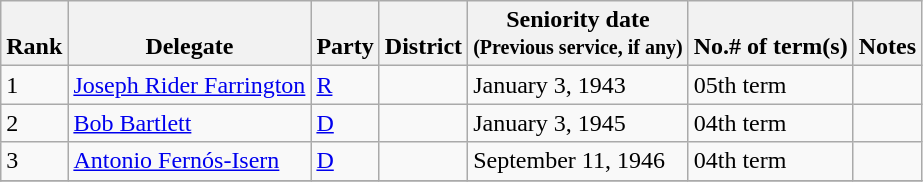<table class="wikitable sortable">
<tr valign=bottom>
<th>Rank</th>
<th>Delegate</th>
<th>Party</th>
<th>District</th>
<th>Seniority date<br><small>(Previous service, if any)</small><br></th>
<th>No.# of term(s)</th>
<th>Notes</th>
</tr>
<tr>
<td>1</td>
<td><a href='#'>Joseph Rider Farrington</a></td>
<td><a href='#'>R</a></td>
<td></td>
<td>January 3, 1943</td>
<td>05th term</td>
<td></td>
</tr>
<tr>
<td>2</td>
<td><a href='#'>Bob Bartlett</a></td>
<td><a href='#'>D</a></td>
<td></td>
<td>January 3, 1945</td>
<td>04th term</td>
<td></td>
</tr>
<tr>
<td>3</td>
<td><a href='#'>Antonio Fernós-Isern</a></td>
<td><a href='#'>D</a></td>
<td></td>
<td>September 11, 1946</td>
<td>04th term</td>
<td></td>
</tr>
<tr>
</tr>
</table>
